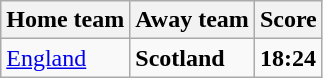<table class="wikitable">
<tr>
<th>Home team</th>
<th>Away team</th>
<th>Score</th>
</tr>
<tr>
<td><a href='#'>England</a></td>
<td><strong>Scotland</strong></td>
<td><strong>18:24</strong></td>
</tr>
</table>
